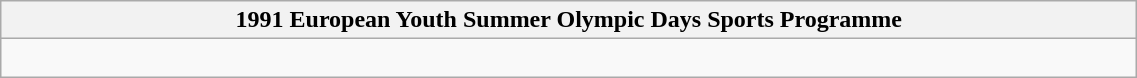<table class="wikitable" style="width: 60%;">
<tr>
<th>1991 European Youth Summer Olympic Days Sports Programme</th>
</tr>
<tr>
<td><br></td>
</tr>
</table>
